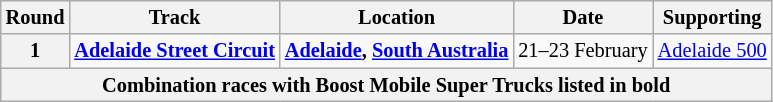<table class="wikitable" style="font-size: 85%;">
<tr>
<th>Round</th>
<th>Track</th>
<th>Location</th>
<th>Date</th>
<th>Supporting</th>
</tr>
<tr>
<th>1</th>
<td><strong><a href='#'>Adelaide Street Circuit</a></strong></td>
<td> <strong><a href='#'>Adelaide</a>, <a href='#'>South Australia</a></strong></td>
<td>21–23 February</td>
<td><a href='#'>Adelaide 500</a></td>
</tr>
<tr>
<th colspan=5>Combination races with Boost Mobile Super Trucks listed in bold</th>
</tr>
</table>
